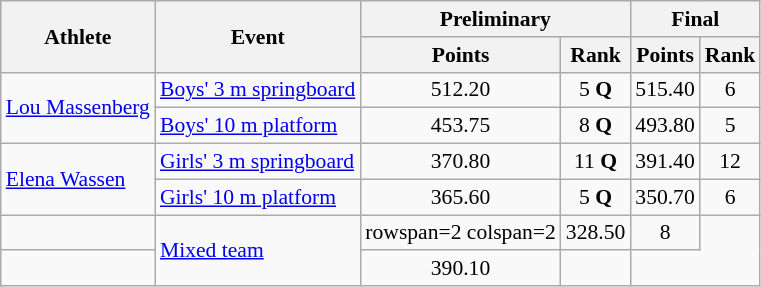<table class="wikitable" style="font-size:90%;">
<tr>
<th rowspan=2>Athlete</th>
<th rowspan=2>Event</th>
<th colspan=2>Preliminary</th>
<th colspan=2>Final</th>
</tr>
<tr>
<th>Points</th>
<th>Rank</th>
<th>Points</th>
<th>Rank</th>
</tr>
<tr align=center>
<td align=left rowspan=2><a href='#'>Lou Massenberg</a></td>
<td align=left><a href='#'>Boys' 3 m springboard</a></td>
<td>512.20</td>
<td>5 <strong>Q</strong></td>
<td>515.40</td>
<td>6</td>
</tr>
<tr align=center>
<td align=left><a href='#'>Boys' 10 m platform</a></td>
<td>453.75</td>
<td>8 <strong>Q</strong></td>
<td>493.80</td>
<td>5</td>
</tr>
<tr align=center>
<td align=left rowspan=2><a href='#'>Elena Wassen</a></td>
<td align=left><a href='#'>Girls' 3 m springboard</a></td>
<td>370.80</td>
<td>11 <strong>Q</strong></td>
<td>391.40</td>
<td>12</td>
</tr>
<tr align=center>
<td align=left><a href='#'>Girls' 10 m platform</a></td>
<td>365.60</td>
<td>5 <strong>Q</strong></td>
<td>350.70</td>
<td>6</td>
</tr>
<tr align=center>
<td align=left><br></td>
<td rowspan=2 align=left><a href='#'>Mixed team</a></td>
<td>rowspan=2 colspan=2 </td>
<td>328.50</td>
<td>8</td>
</tr>
<tr align=center>
<td align=left><br></td>
<td>390.10</td>
<td></td>
</tr>
</table>
